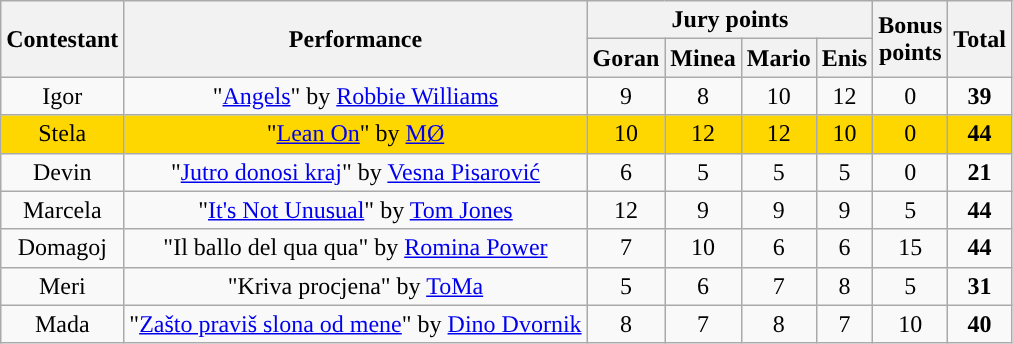<table class="wikitable sortable" style="text-align: center;">
<tr>
<th rowspan="2">Contestant</th>
<th rowspan="2">Performance</th>
<th colspan="4">Jury points</th>
<th rowspan="2">Bonus<br>points</th>
<th rowspan="2">Total</th>
</tr>
<tr>
<th>Goran</th>
<th>Minea</th>
<th>Mario</th>
<th>Enis</th>
</tr>
<tr>
<td>Igor</td>
<td>"<a href='#'>Angels</a>" by <a href='#'>Robbie Williams</a></td>
<td>9</td>
<td>8</td>
<td>10</td>
<td>12</td>
<td>0</td>
<td><strong>39</strong></td>
</tr>
<tr style="background-color:gold;">
<td>Stela</td>
<td>"<a href='#'>Lean On</a>" by <a href='#'>MØ</a></td>
<td>10</td>
<td>12</td>
<td>12</td>
<td>10</td>
<td>0</td>
<td><strong>44</strong></td>
</tr>
<tr>
<td>Devin</td>
<td>"<a href='#'>Jutro donosi kraj</a>" by <a href='#'>Vesna Pisarović</a></td>
<td>6</td>
<td>5</td>
<td>5</td>
<td>5</td>
<td>0</td>
<td><strong>21</strong></td>
</tr>
<tr>
<td>Marcela</td>
<td>"<a href='#'>It's Not Unusual</a>" by <a href='#'>Tom Jones</a></td>
<td>12</td>
<td>9</td>
<td>9</td>
<td>9</td>
<td>5</td>
<td><strong>44</strong></td>
</tr>
<tr>
<td>Domagoj</td>
<td>"Il ballo del qua qua" by <a href='#'>Romina Power</a></td>
<td>7</td>
<td>10</td>
<td>6</td>
<td>6</td>
<td>15</td>
<td><strong>44</strong></td>
</tr>
<tr>
<td>Meri</td>
<td>"Kriva procjena" by <a href='#'>ToMa</a></td>
<td>5</td>
<td>6</td>
<td>7</td>
<td>8</td>
<td>5</td>
<td><strong>31</strong></td>
</tr>
<tr>
<td>Mada</td>
<td>"<a href='#'>Zašto praviš slona od mene</a>" by <a href='#'>Dino Dvornik</a></td>
<td>8</td>
<td>7</td>
<td>8</td>
<td>7</td>
<td>10</td>
<td><strong>40</strong></td>
</tr>
</table>
